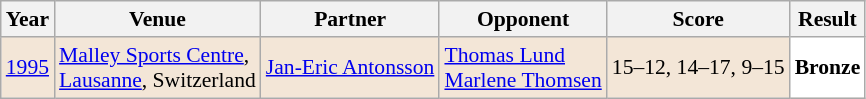<table class="sortable wikitable" style="font-size: 90%;">
<tr>
<th>Year</th>
<th>Venue</th>
<th>Partner</th>
<th>Opponent</th>
<th>Score</th>
<th>Result</th>
</tr>
<tr style="background:#F3E6D7">
<td align="center"><a href='#'>1995</a></td>
<td align="left"><a href='#'>Malley Sports Centre</a>,<br><a href='#'>Lausanne</a>, Switzerland</td>
<td align="left"> <a href='#'>Jan-Eric Antonsson</a></td>
<td align="left"> <a href='#'>Thomas Lund</a><br> <a href='#'>Marlene Thomsen</a></td>
<td align="left">15–12, 14–17, 9–15</td>
<td style="text-align:left; background:white"> <strong>Bronze</strong></td>
</tr>
</table>
